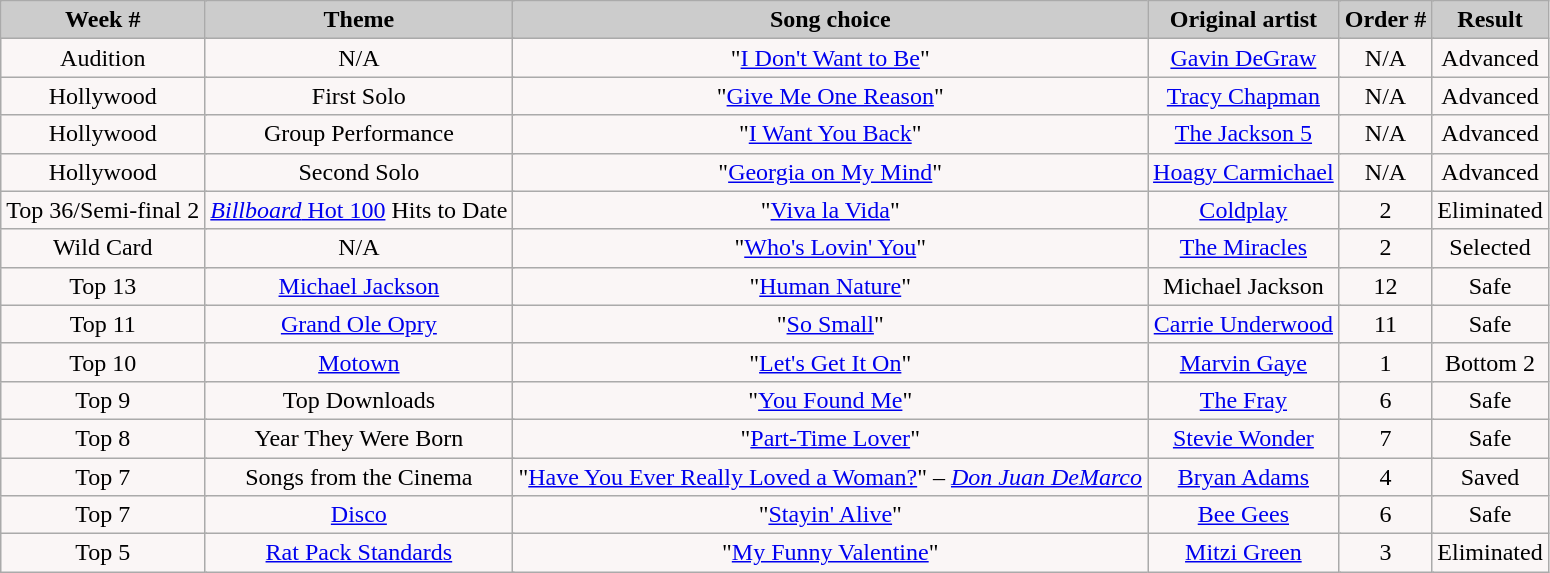<table class="wikitable" align="left">
<tr>
<td align="Center" bgcolor="#cccccc" colspan="100"><strong>Week #</strong></td>
<td align="Center" bgcolor="#cccccc" colspan="100"><strong>Theme</strong></td>
<td align="Center" bgcolor="#cccccc" colspan="100"><strong>Song choice</strong></td>
<td align="Center" bgcolor="#cccccc" colspan="100"><strong>Original artist</strong></td>
<td align="Center" bgcolor="#cccccc" colspan="100"><strong>Order #</strong></td>
<td align="Center" bgcolor="#cccccc" colspan="100"><strong>Result</strong></td>
</tr>
<tr>
<td align="center" bgcolor="#faf6f6" colspan="100">Audition</td>
<td align="center" bgcolor="#faf6f6" colspan="100">N/A</td>
<td align="center" bgcolor="#faf6f6" colspan="100">"<a href='#'>I Don't Want to Be</a>"</td>
<td align="center" bgcolor="#faf6f6" colspan="100"><a href='#'>Gavin DeGraw</a></td>
<td align="center" bgcolor="#faf6f6" colspan="100">N/A</td>
<td align="center" bgcolor="#faf6f6" colspan="100">Advanced</td>
</tr>
<tr>
<td align="center" bgcolor="#faf6f6" colspan="100">Hollywood</td>
<td align="center" bgcolor="#faf6f6" colspan="100">First Solo</td>
<td align="center" bgcolor="#faf6f6" colspan="100">"<a href='#'>Give Me One Reason</a>"</td>
<td align="center" bgcolor="#faf6f6" colspan="100"><a href='#'>Tracy Chapman</a></td>
<td align="center" bgcolor="#faf6f6" colspan="100">N/A</td>
<td align="center" bgcolor="#faf6f6" colspan="100">Advanced</td>
</tr>
<tr>
<td align="center" bgcolor="#faf6f6" colspan="100">Hollywood</td>
<td align="center" bgcolor="#faf6f6" colspan="100">Group Performance</td>
<td align="center" bgcolor="#faf6f6" colspan="100">"<a href='#'>I Want You Back</a>"</td>
<td align="center" bgcolor="#faf6f6" colspan="100"><a href='#'>The Jackson 5</a></td>
<td align="center" bgcolor="#faf6f6" colspan="100">N/A</td>
<td align="center" bgcolor="#faf6f6" colspan="100">Advanced</td>
</tr>
<tr>
<td align="center" bgcolor="#faf6f6" colspan="100">Hollywood</td>
<td align="center" bgcolor="#faf6f6" colspan="100">Second Solo</td>
<td align="center" bgcolor="#faf6f6" colspan="100">"<a href='#'>Georgia on My Mind</a>"</td>
<td align="center" bgcolor="#faf6f6" colspan="100"><a href='#'>Hoagy Carmichael</a></td>
<td align="center" bgcolor="#faf6f6" colspan="100">N/A</td>
<td align="center" bgcolor="#faf6f6" colspan="100">Advanced</td>
</tr>
<tr>
<td align="center" bgcolor="#faf6f6" colspan="100">Top 36/Semi-final 2</td>
<td align="center" bgcolor="#faf6f6" colspan="100"><a href='#'><em>Billboard</em> Hot 100</a> Hits to Date</td>
<td align="center" bgcolor="#faf6f6" colspan="100">"<a href='#'>Viva la Vida</a>"</td>
<td align="center" bgcolor="#faf6f6" colspan="100"><a href='#'>Coldplay</a></td>
<td align="center" bgcolor="#faf6f6" colspan="100">2</td>
<td align="center" bgcolor="#faf6f6" colspan="100">Eliminated</td>
</tr>
<tr>
<td align="center" bgcolor="#faf6f6" colspan="100">Wild Card</td>
<td align="center" bgcolor="#faf6f6" colspan="100">N/A</td>
<td align="center" bgcolor="#faf6f6" colspan="100">"<a href='#'>Who's Lovin' You</a>"</td>
<td align="center" bgcolor="#faf6f6" colspan="100"><a href='#'>The Miracles</a></td>
<td align="center" bgcolor="#faf6f6" colspan="100">2</td>
<td align="center" bgcolor="#faf6f6" colspan="100">Selected</td>
</tr>
<tr>
<td align="center" bgcolor="#faf6f6" colspan="100">Top 13</td>
<td align="center" bgcolor="#faf6f6" colspan="100"><a href='#'>Michael Jackson</a></td>
<td align="center" bgcolor="#faf6f6" colspan="100">"<a href='#'>Human Nature</a>"</td>
<td align="center" bgcolor="#faf6f6" colspan="100">Michael Jackson</td>
<td align="center" bgcolor="#faf6f6" colspan="100">12</td>
<td align="center" bgcolor="#faf6f6" colspan="100">Safe</td>
</tr>
<tr>
<td align="center" bgcolor="#faf6f6" colspan="100">Top 11</td>
<td align="center" bgcolor="#faf6f6" colspan="100"><a href='#'>Grand Ole Opry</a></td>
<td align="center" bgcolor="#faf6f6" colspan="100">"<a href='#'>So Small</a>"</td>
<td align="center" bgcolor="#faf6f6" colspan="100"><a href='#'>Carrie Underwood</a></td>
<td align="center" bgcolor="#faf6f6" colspan="100">11</td>
<td align="center" bgcolor="#faf6f6" colspan="100">Safe</td>
</tr>
<tr>
<td align="center" bgcolor="#faf6f6" colspan="100">Top 10</td>
<td align="center" bgcolor="#faf6f6" colspan="100"><a href='#'>Motown</a></td>
<td align="center" bgcolor="#faf6f6" colspan="100">"<a href='#'>Let's Get It On</a>"</td>
<td align="center" bgcolor="#faf6f6" colspan="100"><a href='#'>Marvin Gaye</a></td>
<td align="center" bgcolor="#faf6f6" colspan="100">1</td>
<td align="center" bgcolor="#faf6f6" colspan="100">Bottom 2</td>
</tr>
<tr>
<td align="center" bgcolor="#faf6f6" colspan="100">Top 9</td>
<td align="center" bgcolor="#faf6f6" colspan="100">Top Downloads</td>
<td align="center" bgcolor="#faf6f6" colspan="100">"<a href='#'>You Found Me</a>"</td>
<td align="center" bgcolor="#faf6f6" colspan="100"><a href='#'>The Fray</a></td>
<td align="center" bgcolor="#faf6f6" colspan="100">6</td>
<td align="center" bgcolor="#faf6f6" colspan="100">Safe</td>
</tr>
<tr>
<td align="center" bgcolor="#faf6f6" colspan="100">Top 8</td>
<td align="center" bgcolor="#faf6f6" colspan="100">Year They Were Born</td>
<td align="center" bgcolor="#faf6f6" colspan="100">"<a href='#'>Part-Time Lover</a>"</td>
<td align="center" bgcolor="#faf6f6" colspan="100"><a href='#'>Stevie Wonder</a></td>
<td align="center" bgcolor="#faf6f6" colspan="100">7</td>
<td align="center" bgcolor="#faf6f6" colspan="100">Safe</td>
</tr>
<tr>
<td align="center" bgcolor="#faf6f6" colspan="100">Top 7</td>
<td align="center" bgcolor="#faf6f6" colspan="100">Songs from the Cinema</td>
<td align="center" bgcolor="#faf6f6" colspan="100">"<a href='#'>Have You Ever Really Loved a Woman?</a>" – <em><a href='#'>Don Juan DeMarco</a></em></td>
<td align="center" bgcolor="#faf6f6" colspan="100"><a href='#'>Bryan Adams</a></td>
<td align="center" bgcolor="#faf6f6" colspan="100">4</td>
<td align="center" bgcolor="#faf6f6" colspan="100">Saved</td>
</tr>
<tr>
<td align="center" bgcolor="#faf6f6" colspan="100">Top 7</td>
<td align="center" bgcolor="#faf6f6" colspan="100"><a href='#'>Disco</a></td>
<td align="center" bgcolor="#faf6f6" colspan="100">"<a href='#'>Stayin' Alive</a>"</td>
<td align="center" bgcolor="#faf6f6" colspan="100"><a href='#'>Bee Gees</a></td>
<td align="center" bgcolor="#faf6f6" colspan="100">6</td>
<td align="center" bgcolor="#faf6f6" colspan="100">Safe</td>
</tr>
<tr>
<td align="center" bgcolor="#faf6f6" colspan="100">Top 5</td>
<td align="center" bgcolor="#faf6f6" colspan="100"><a href='#'>Rat Pack Standards</a></td>
<td align="center" bgcolor="#faf6f6" colspan="100">"<a href='#'>My Funny Valentine</a>"</td>
<td align="center" bgcolor="#faf6f6" colspan="100"><a href='#'>Mitzi Green</a></td>
<td align="center" bgcolor="#faf6f6" colspan="100">3</td>
<td align="center" bgcolor="#faf6f6" colspan="100">Eliminated</td>
</tr>
</table>
